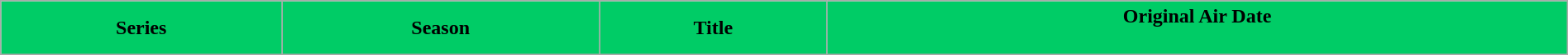<table class="wikitable plainrowheaders" style="width:100%">
<tr>
<th style="background-color: #00cc66">Series</th>
<th style="background-color: #00cc66">Season</th>
<th style="background-color: #00cc66">Title</th>
<th style="background-color: #00cc66">Original Air Date<br>

 














<br>

</th>
</tr>
</table>
